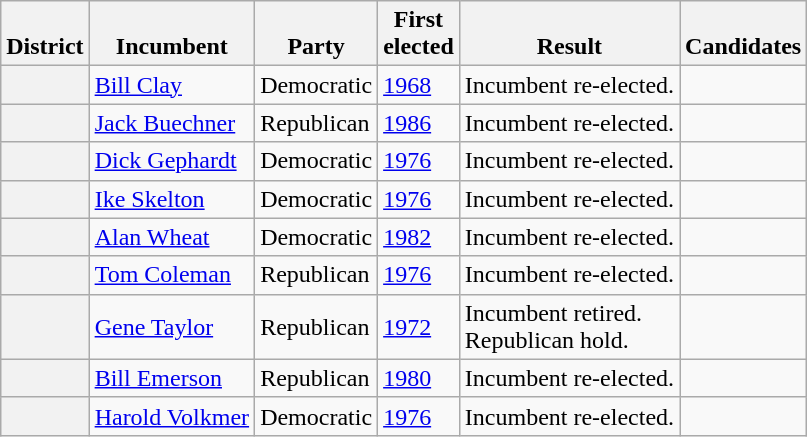<table class=wikitable>
<tr valign=bottom>
<th>District</th>
<th>Incumbent</th>
<th>Party</th>
<th>First<br>elected</th>
<th>Result</th>
<th>Candidates</th>
</tr>
<tr>
<th></th>
<td><a href='#'>Bill Clay</a></td>
<td>Democratic</td>
<td><a href='#'>1968</a></td>
<td>Incumbent re-elected.</td>
<td nowrap></td>
</tr>
<tr>
<th></th>
<td><a href='#'>Jack Buechner</a></td>
<td>Republican</td>
<td><a href='#'>1986</a></td>
<td>Incumbent re-elected.</td>
<td nowrap></td>
</tr>
<tr>
<th></th>
<td><a href='#'>Dick Gephardt</a></td>
<td>Democratic</td>
<td><a href='#'>1976</a></td>
<td>Incumbent re-elected.</td>
<td nowrap></td>
</tr>
<tr>
<th></th>
<td><a href='#'>Ike Skelton</a></td>
<td>Democratic</td>
<td><a href='#'>1976</a></td>
<td>Incumbent re-elected.</td>
<td nowrap></td>
</tr>
<tr>
<th></th>
<td><a href='#'>Alan Wheat</a></td>
<td>Democratic</td>
<td><a href='#'>1982</a></td>
<td>Incumbent re-elected.</td>
<td nowrap></td>
</tr>
<tr>
<th></th>
<td><a href='#'>Tom Coleman</a></td>
<td>Republican</td>
<td><a href='#'>1976</a></td>
<td>Incumbent re-elected.</td>
<td nowrap></td>
</tr>
<tr>
<th></th>
<td><a href='#'>Gene Taylor</a></td>
<td>Republican</td>
<td><a href='#'>1972</a></td>
<td>Incumbent retired.<br>Republican hold.</td>
<td nowrap></td>
</tr>
<tr>
<th></th>
<td><a href='#'>Bill Emerson</a></td>
<td>Republican</td>
<td><a href='#'>1980</a></td>
<td>Incumbent re-elected.</td>
<td nowrap></td>
</tr>
<tr>
<th></th>
<td><a href='#'>Harold Volkmer</a></td>
<td>Democratic</td>
<td><a href='#'>1976</a></td>
<td>Incumbent re-elected.</td>
<td nowrap></td>
</tr>
</table>
